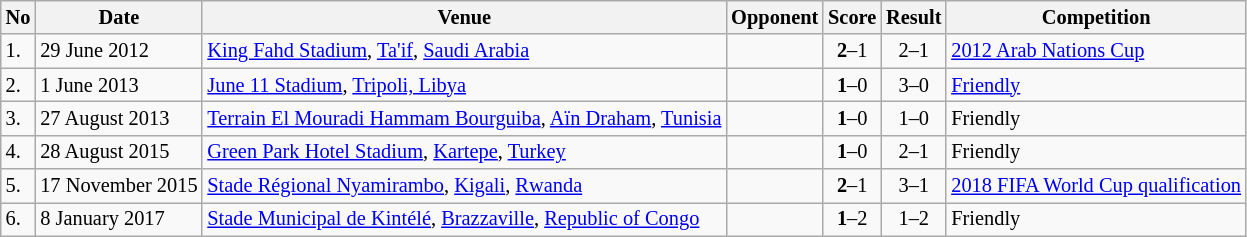<table class="wikitable" style="font-size:85%;">
<tr>
<th>No</th>
<th>Date</th>
<th>Venue</th>
<th>Opponent</th>
<th>Score</th>
<th>Result</th>
<th>Competition</th>
</tr>
<tr>
<td>1.</td>
<td>29 June 2012</td>
<td><a href='#'>King Fahd Stadium</a>, <a href='#'>Ta'if</a>, <a href='#'>Saudi Arabia</a></td>
<td></td>
<td align=center><strong>2</strong>–1</td>
<td align=center>2–1</td>
<td><a href='#'>2012 Arab Nations Cup</a></td>
</tr>
<tr>
<td>2.</td>
<td>1 June 2013</td>
<td><a href='#'>June 11 Stadium</a>, <a href='#'>Tripoli, Libya</a></td>
<td></td>
<td align=center><strong>1</strong>–0</td>
<td align=center>3–0</td>
<td><a href='#'>Friendly</a></td>
</tr>
<tr>
<td>3.</td>
<td>27 August 2013</td>
<td><a href='#'>Terrain El Mouradi Hammam Bourguiba</a>, <a href='#'>Aïn Draham</a>, <a href='#'>Tunisia</a></td>
<td></td>
<td align=center><strong>1</strong>–0</td>
<td align=center>1–0</td>
<td>Friendly</td>
</tr>
<tr>
<td>4.</td>
<td>28 August 2015</td>
<td><a href='#'>Green Park Hotel Stadium</a>, <a href='#'>Kartepe</a>, <a href='#'>Turkey</a></td>
<td></td>
<td align=center><strong>1</strong>–0</td>
<td align=center>2–1</td>
<td>Friendly</td>
</tr>
<tr>
<td>5.</td>
<td>17 November 2015</td>
<td><a href='#'>Stade Régional Nyamirambo</a>, <a href='#'>Kigali</a>, <a href='#'>Rwanda</a></td>
<td></td>
<td align=center><strong>2</strong>–1</td>
<td align=center>3–1</td>
<td><a href='#'>2018 FIFA World Cup qualification</a></td>
</tr>
<tr>
<td>6.</td>
<td>8 January 2017</td>
<td><a href='#'>Stade Municipal de Kintélé</a>, <a href='#'>Brazzaville</a>, <a href='#'>Republic of Congo</a></td>
<td></td>
<td align=center><strong>1</strong>–2</td>
<td align=center>1–2</td>
<td>Friendly</td>
</tr>
</table>
